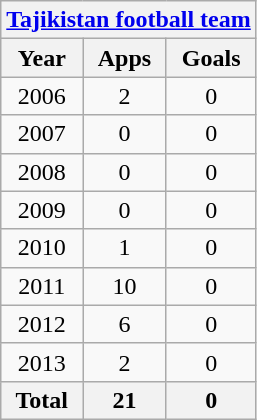<table class="wikitable" style="text-align:center">
<tr>
<th colspan=3><a href='#'>Tajikistan football team</a></th>
</tr>
<tr>
<th>Year</th>
<th>Apps</th>
<th>Goals</th>
</tr>
<tr>
<td>2006</td>
<td>2</td>
<td>0</td>
</tr>
<tr>
<td>2007</td>
<td>0</td>
<td>0</td>
</tr>
<tr>
<td>2008</td>
<td>0</td>
<td>0</td>
</tr>
<tr>
<td>2009</td>
<td>0</td>
<td>0</td>
</tr>
<tr>
<td>2010</td>
<td>1</td>
<td>0</td>
</tr>
<tr>
<td>2011</td>
<td>10</td>
<td>0</td>
</tr>
<tr>
<td>2012</td>
<td>6</td>
<td>0</td>
</tr>
<tr>
<td>2013</td>
<td>2</td>
<td>0</td>
</tr>
<tr>
<th>Total</th>
<th>21</th>
<th>0</th>
</tr>
</table>
